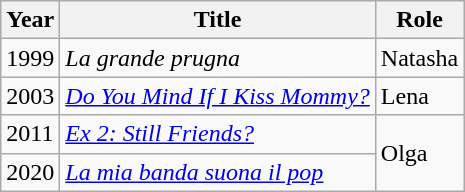<table class="wikitable">
<tr>
<th>Year</th>
<th>Title</th>
<th>Role</th>
</tr>
<tr>
<td>1999</td>
<td><em>La grande prugna</em></td>
<td>Natasha</td>
</tr>
<tr>
<td>2003</td>
<td><em><a href='#'>Do You Mind If I Kiss Mommy?</a></em></td>
<td>Lena</td>
</tr>
<tr>
<td>2011</td>
<td><em><a href='#'>Ex 2: Still Friends?</a></em></td>
<td rowspan="2">Olga</td>
</tr>
<tr>
<td>2020</td>
<td><em><a href='#'>La mia banda suona il pop</a></em></td>
</tr>
</table>
